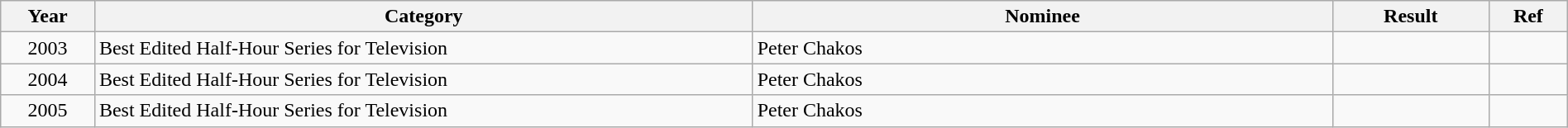<table class="wikitable" style="width:100%;">
<tr>
<th style="width:6%;">Year</th>
<th style="width:42%;">Category</th>
<th style="width:37%;">Nominee</th>
<th style="width:10%;">Result</th>
<th style="width:5%;">Ref</th>
</tr>
<tr>
<td style="text-align:center;">2003</td>
<td>Best Edited Half-Hour Series for Television</td>
<td>Peter Chakos <br> </td>
<td></td>
<td style="text-align:center;"></td>
</tr>
<tr>
<td style="text-align:center;">2004</td>
<td>Best Edited Half-Hour Series for Television</td>
<td>Peter Chakos <br> </td>
<td></td>
<td style="text-align:center;"></td>
</tr>
<tr>
<td style="text-align:center;">2005</td>
<td>Best Edited Half-Hour Series for Television</td>
<td>Peter Chakos <br> </td>
<td></td>
<td style="text-align:center;"></td>
</tr>
</table>
